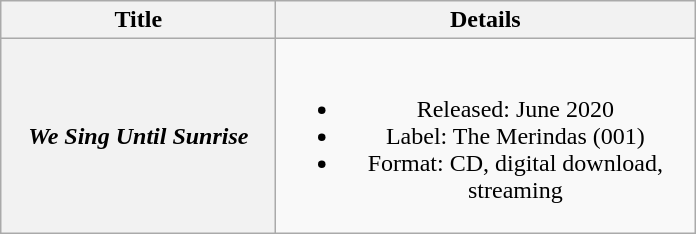<table class="wikitable plainrowheaders" style="text-align:center;" border="1">
<tr>
<th scope="col" style="width:11em;">Title</th>
<th scope="col" style="width:17em;">Details</th>
</tr>
<tr>
<th scope="row"><em>We Sing Until Sunrise</em></th>
<td><br><ul><li>Released: June 2020</li><li>Label: The Merindas (001)</li><li>Format: CD, digital download, streaming</li></ul></td>
</tr>
</table>
